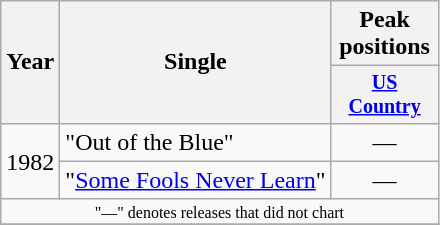<table class="wikitable" style="text-align:center;">
<tr>
<th rowspan="2">Year</th>
<th rowspan="2">Single</th>
<th colspan="1">Peak positions</th>
</tr>
<tr style="font-size:smaller;">
<th width="65"><a href='#'>US Country</a></th>
</tr>
<tr>
<td rowspan="2">1982</td>
<td align="left">"Out of the Blue"</td>
<td>—</td>
</tr>
<tr>
<td align="left">"<a href='#'>Some Fools Never Learn</a>"</td>
<td>—</td>
</tr>
<tr>
<td colspan="3" style="font-size:8pt">"—" denotes releases that did not chart</td>
</tr>
<tr>
</tr>
</table>
